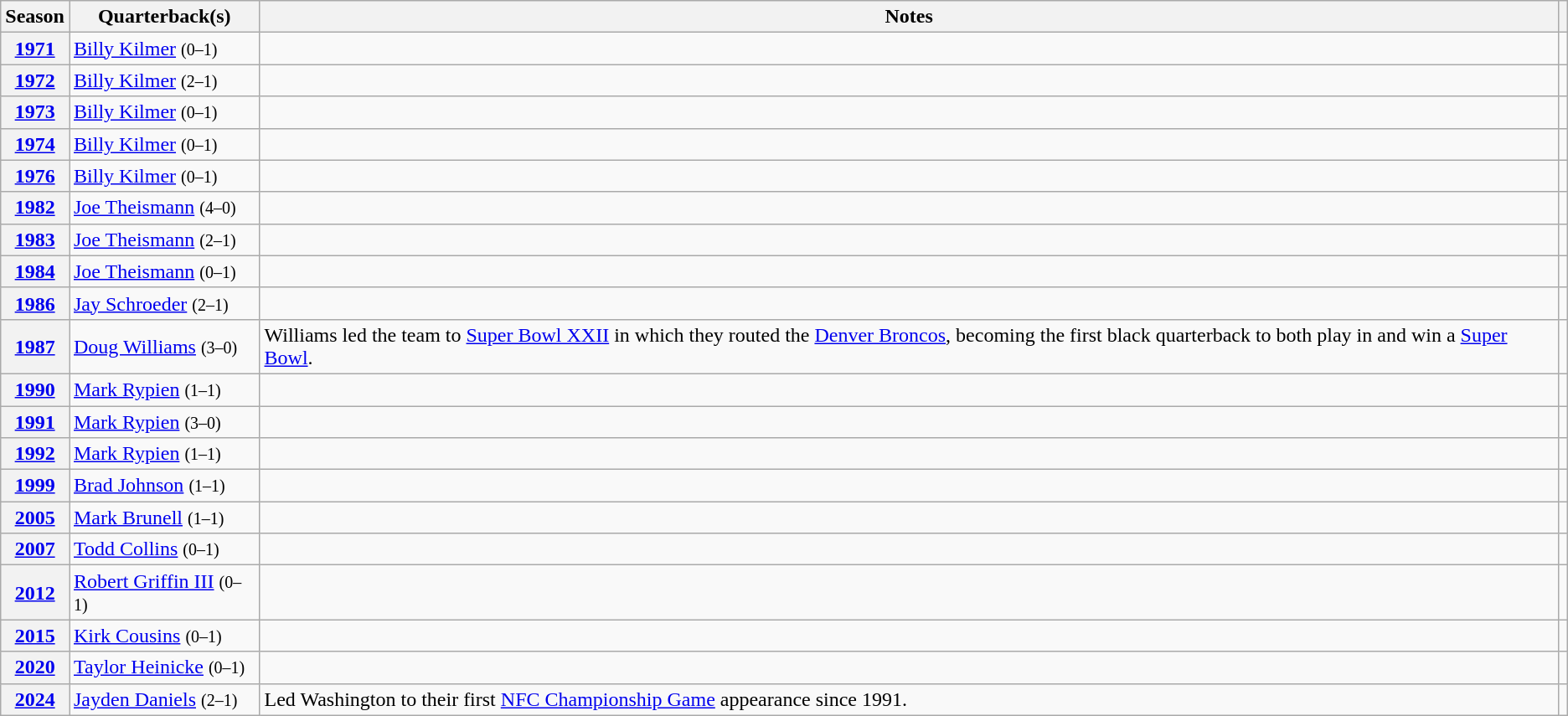<table class="wikitable plainrowheaders">
<tr>
<th scope="col">Season</th>
<th scope="col">Quarterback(s)</th>
<th scope="col">Notes</th>
<th scope="col"></th>
</tr>
<tr>
<th scope="row"><a href='#'>1971</a></th>
<td><a href='#'>Billy Kilmer</a> <small>(0–1)</small></td>
<td></td>
<td></td>
</tr>
<tr>
<th scope="row"><a href='#'>1972</a></th>
<td><a href='#'>Billy Kilmer</a> <small>(2–1)</small></td>
<td></td>
<td></td>
</tr>
<tr>
<th scope="row"><a href='#'>1973</a></th>
<td><a href='#'>Billy Kilmer</a> <small>(0–1)</small></td>
<td></td>
<td></td>
</tr>
<tr>
<th scope="row"><a href='#'>1974</a></th>
<td><a href='#'>Billy Kilmer</a> <small>(0–1)</small></td>
<td></td>
<td></td>
</tr>
<tr>
<th scope="row"><a href='#'>1976</a></th>
<td><a href='#'>Billy Kilmer</a> <small>(0–1)</small></td>
<td></td>
<td></td>
</tr>
<tr>
<th scope="row"><a href='#'>1982</a></th>
<td><a href='#'>Joe Theismann</a> <small>(4–0)</small></td>
<td></td>
<td></td>
</tr>
<tr>
<th scope="row"><a href='#'>1983</a></th>
<td><a href='#'>Joe Theismann</a> <small>(2–1)</small></td>
<td></td>
<td></td>
</tr>
<tr>
<th scope="row"><a href='#'>1984</a></th>
<td><a href='#'>Joe Theismann</a> <small>(0–1)</small></td>
<td></td>
<td></td>
</tr>
<tr>
<th scope="row"><a href='#'>1986</a></th>
<td><a href='#'>Jay Schroeder</a> <small>(2–1)</small></td>
<td></td>
<td></td>
</tr>
<tr>
<th scope="row"><a href='#'>1987</a></th>
<td><a href='#'>Doug Williams</a> <small>(3–0)</small></td>
<td>Williams led the team to <a href='#'>Super Bowl XXII</a> in which they routed the <a href='#'>Denver Broncos</a>, becoming the first black quarterback to both play in and win a <a href='#'>Super Bowl</a>.</td>
<td></td>
</tr>
<tr>
<th scope="row"><a href='#'>1990</a></th>
<td><a href='#'>Mark Rypien</a> <small>(1–1)</small></td>
<td></td>
<td></td>
</tr>
<tr>
<th scope="row"><a href='#'>1991</a></th>
<td><a href='#'>Mark Rypien</a> <small>(3–0)</small></td>
<td></td>
<td></td>
</tr>
<tr>
<th scope="row"><a href='#'>1992</a></th>
<td><a href='#'>Mark Rypien</a> <small>(1–1)</small></td>
<td></td>
<td></td>
</tr>
<tr>
<th scope="row"><a href='#'>1999</a></th>
<td><a href='#'>Brad Johnson</a> <small>(1–1)</small></td>
<td></td>
<td></td>
</tr>
<tr>
<th scope="row"><a href='#'>2005</a></th>
<td><a href='#'>Mark Brunell</a> <small>(1–1)</small></td>
<td></td>
<td></td>
</tr>
<tr>
<th scope="row"><a href='#'>2007</a></th>
<td><a href='#'>Todd Collins</a> <small>(0–1)</small></td>
<td></td>
<td></td>
</tr>
<tr>
<th scope="row"><a href='#'>2012</a></th>
<td><a href='#'>Robert Griffin III</a> <small>(0–1)</small></td>
<td></td>
<td></td>
</tr>
<tr>
<th scope="row"><a href='#'>2015</a></th>
<td><a href='#'>Kirk Cousins</a> <small>(0–1)</small></td>
<td></td>
<td></td>
</tr>
<tr>
<th scope="row"><a href='#'>2020</a></th>
<td><a href='#'>Taylor Heinicke</a> <small>(0–1)</small></td>
<td></td>
<td></td>
</tr>
<tr>
<th scope="row"><a href='#'>2024</a></th>
<td><a href='#'>Jayden Daniels</a> <small>(2–1)</small></td>
<td>Led Washington to their first <a href='#'>NFC Championship Game</a> appearance since 1991.</td>
<td></td>
</tr>
</table>
